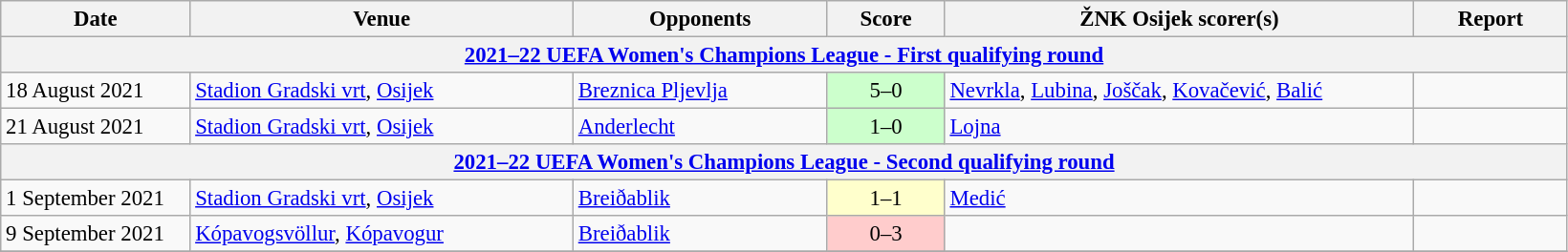<table class="wikitable" style="font-size:95%;">
<tr>
<th width=125>Date</th>
<th width=260>Venue</th>
<th width=170>Opponents</th>
<th width= 75>Score</th>
<th width=320>ŽNK Osijek scorer(s)</th>
<th width=100>Report</th>
</tr>
<tr>
<th colspan=7><a href='#'>2021–22 UEFA Women's Champions League - First qualifying round</a></th>
</tr>
<tr>
<td>18 August 2021</td>
<td><a href='#'>Stadion Gradski vrt</a>, <a href='#'>Osijek</a></td>
<td> <a href='#'>Breznica Pljevlja</a></td>
<td align=center bgcolor=#CCFFCC>5–0</td>
<td><a href='#'>Nevrkla</a>, <a href='#'>Lubina</a>, <a href='#'>Joščak</a>, <a href='#'>Kovačević</a>, <a href='#'>Balić</a></td>
<td></td>
</tr>
<tr>
<td>21 August 2021</td>
<td><a href='#'>Stadion Gradski vrt</a>, <a href='#'>Osijek</a></td>
<td> <a href='#'>Anderlecht</a></td>
<td align=center bgcolor=#CCFFCC>1–0</td>
<td><a href='#'>Lojna</a></td>
<td></td>
</tr>
<tr>
<th colspan=7><a href='#'>2021–22 UEFA Women's Champions League - Second qualifying round</a></th>
</tr>
<tr>
<td>1 September 2021</td>
<td><a href='#'>Stadion Gradski vrt</a>, <a href='#'>Osijek</a></td>
<td> <a href='#'>Breiðablik</a></td>
<td align=center bgcolor=#FFFFCC>1–1</td>
<td><a href='#'>Medić</a></td>
<td></td>
</tr>
<tr>
<td>9 September 2021</td>
<td><a href='#'>Kópavogsvöllur</a>, <a href='#'>Kópavogur</a></td>
<td> <a href='#'>Breiðablik</a></td>
<td align=center bgcolor=#FFCCCC>0–3</td>
<td></td>
<td></td>
</tr>
<tr>
</tr>
</table>
